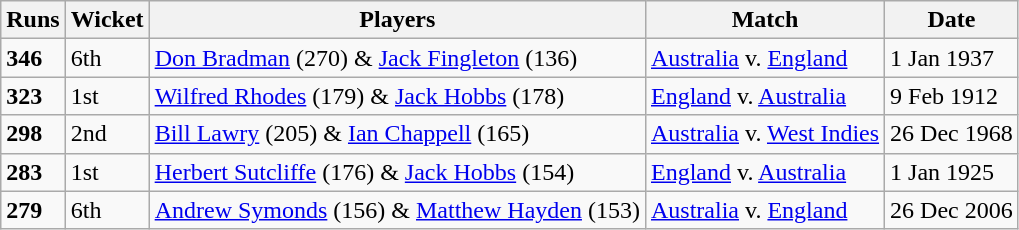<table class="wikitable">
<tr>
<th>Runs</th>
<th>Wicket</th>
<th>Players</th>
<th>Match</th>
<th>Date</th>
</tr>
<tr>
<td><strong>346</strong></td>
<td>6th</td>
<td><a href='#'>Don Bradman</a> (270) & <a href='#'>Jack Fingleton</a> (136)</td>
<td> <a href='#'>Australia</a> v.  <a href='#'>England</a></td>
<td>1 Jan 1937</td>
</tr>
<tr>
<td><strong>323</strong></td>
<td>1st</td>
<td><a href='#'>Wilfred Rhodes</a> (179) & <a href='#'>Jack Hobbs</a> (178)</td>
<td> <a href='#'>England</a> v.  <a href='#'>Australia</a></td>
<td>9 Feb 1912</td>
</tr>
<tr>
<td><strong>298</strong></td>
<td>2nd</td>
<td><a href='#'>Bill Lawry</a> (205) & <a href='#'>Ian Chappell</a> (165)</td>
<td> <a href='#'>Australia</a> v.  <a href='#'>West Indies</a></td>
<td>26 Dec 1968</td>
</tr>
<tr>
<td><strong>283</strong></td>
<td>1st</td>
<td><a href='#'>Herbert Sutcliffe</a> (176) & <a href='#'>Jack Hobbs</a> (154)</td>
<td> <a href='#'>England</a> v.  <a href='#'>Australia</a></td>
<td>1 Jan 1925</td>
</tr>
<tr>
<td><strong>279</strong></td>
<td>6th</td>
<td><a href='#'>Andrew Symonds</a> (156) & <a href='#'>Matthew Hayden</a> (153)</td>
<td> <a href='#'>Australia</a> v.  <a href='#'>England</a></td>
<td>26 Dec 2006</td>
</tr>
</table>
